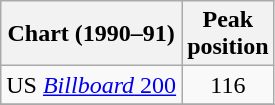<table class="wikitable sortable" style="text-align:center;">
<tr>
<th>Chart (1990–91)</th>
<th>Peak<br>position</th>
</tr>
<tr>
<td align="left">US <a href='#'><em>Billboard</em> 200</a></td>
<td>116</td>
</tr>
<tr>
</tr>
</table>
